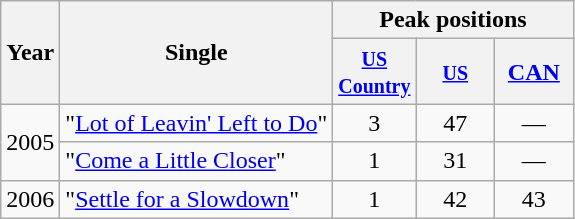<table class="wikitable">
<tr>
<th rowspan="2">Year</th>
<th rowspan="2">Single</th>
<th colspan="3">Peak positions</th>
</tr>
<tr>
<th width=45><small><a href='#'>US Country</a></small><br></th>
<th width=45><small><a href='#'>US</a></small><br></th>
<th width="45"><a href='#'>CAN</a><br></th>
</tr>
<tr>
<td rowspan=2>2005</td>
<td>"<a href='#'>Lot of Leavin' Left to Do</a>"</td>
<td align="center">3</td>
<td align="center">47</td>
<td align="center">—</td>
</tr>
<tr>
<td>"<a href='#'>Come a Little Closer</a>"</td>
<td align="center">1</td>
<td align="center">31</td>
<td align="center">—</td>
</tr>
<tr>
<td>2006</td>
<td>"<a href='#'>Settle for a Slowdown</a>"</td>
<td align="center">1</td>
<td align="center">42</td>
<td align="center">43</td>
</tr>
</table>
